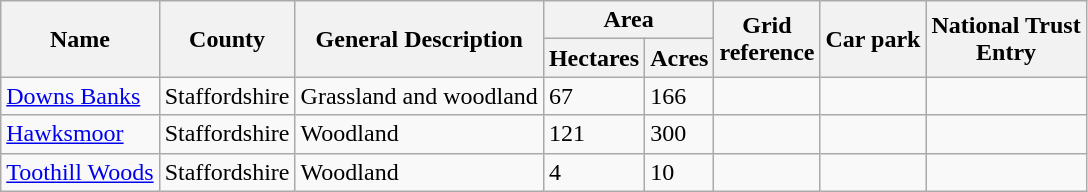<table class="wikitable col4right col5right col6center col7center col8center">
<tr>
<th rowspan="2">Name</th>
<th rowspan="2">County</th>
<th rowspan="2">General Description</th>
<th colspan="2">Area</th>
<th rowspan="2">Grid<br>reference</th>
<th rowspan="2">Car park</th>
<th rowspan="2">National Trust<br>Entry</th>
</tr>
<tr>
<th>Hectares</th>
<th>Acres</th>
</tr>
<tr>
<td><a href='#'>Downs Banks</a></td>
<td>Staffordshire</td>
<td>Grassland and woodland</td>
<td>67</td>
<td>166</td>
<td></td>
<td></td>
<td></td>
</tr>
<tr>
<td><a href='#'>Hawksmoor</a></td>
<td>Staffordshire</td>
<td>Woodland</td>
<td>121</td>
<td>300</td>
<td></td>
<td></td>
<td></td>
</tr>
<tr>
<td><a href='#'>Toothill Woods</a></td>
<td>Staffordshire</td>
<td>Woodland</td>
<td>4</td>
<td>10</td>
<td></td>
<td></td>
<td></td>
</tr>
</table>
